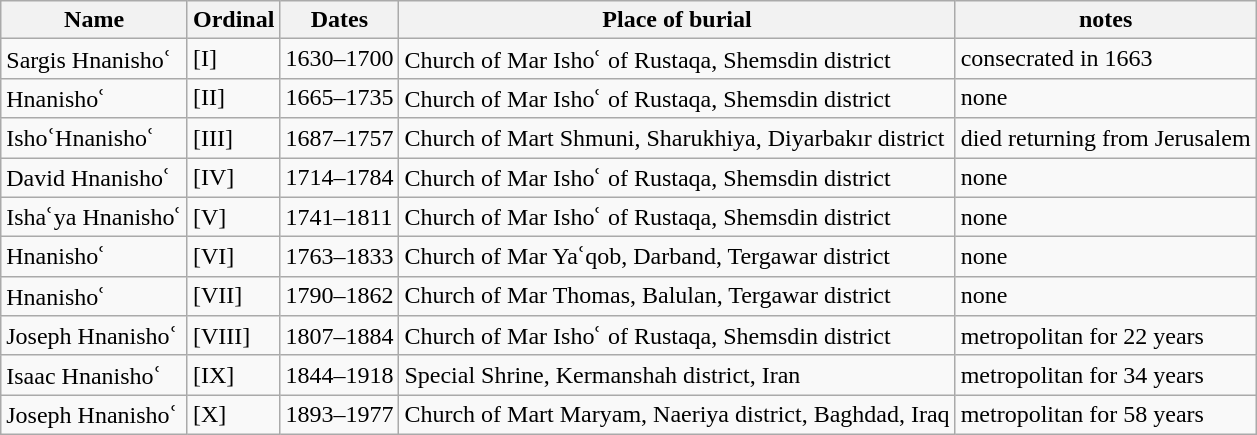<table class="wikitable">
<tr>
<th>Name</th>
<th>Ordinal</th>
<th>Dates</th>
<th>Place of burial</th>
<th>notes</th>
</tr>
<tr>
<td>Sargis Hnanishoʿ</td>
<td>[I]</td>
<td>1630–1700</td>
<td>Church of Mar Ishoʿ of Rustaqa, Shemsdin district</td>
<td>consecrated in 1663</td>
</tr>
<tr>
<td>Hnanishoʿ</td>
<td>[II]</td>
<td>1665–1735</td>
<td>Church of Mar Ishoʿ of Rustaqa, Shemsdin district</td>
<td>none</td>
</tr>
<tr>
<td>IshoʿHnanishoʿ</td>
<td>[III]</td>
<td>1687–1757</td>
<td>Church of Mart Shmuni, Sharukhiya, Diyarbakır district</td>
<td>died returning from Jerusalem</td>
</tr>
<tr>
<td>David Hnanishoʿ</td>
<td>[IV]</td>
<td>1714–1784</td>
<td>Church of Mar Ishoʿ of Rustaqa, Shemsdin district</td>
<td>none</td>
</tr>
<tr>
<td>Ishaʿya Hnanishoʿ</td>
<td>[V]</td>
<td>1741–1811</td>
<td>Church of Mar Ishoʿ of Rustaqa, Shemsdin district</td>
<td>none</td>
</tr>
<tr>
<td>Hnanishoʿ</td>
<td>[VI]</td>
<td>1763–1833</td>
<td>Church of Mar Yaʿqob, Darband, Tergawar district</td>
<td>none</td>
</tr>
<tr>
<td>Hnanishoʿ</td>
<td>[VII]</td>
<td>1790–1862</td>
<td>Church of Mar Thomas, Balulan, Tergawar district</td>
<td>none</td>
</tr>
<tr>
<td>Joseph Hnanishoʿ</td>
<td>[VIII]</td>
<td>1807–1884</td>
<td>Church of Mar Ishoʿ of Rustaqa, Shemsdin district</td>
<td>metropolitan for 22 years</td>
</tr>
<tr>
<td>Isaac Hnanishoʿ</td>
<td>[IX]</td>
<td>1844–1918</td>
<td>Special Shrine, Kermanshah district, Iran</td>
<td>metropolitan for 34 years</td>
</tr>
<tr>
<td>Joseph Hnanishoʿ</td>
<td>[X]</td>
<td>1893–1977</td>
<td>Church of Mart Maryam, Naeriya district, Baghdad, Iraq</td>
<td>metropolitan for 58 years</td>
</tr>
</table>
